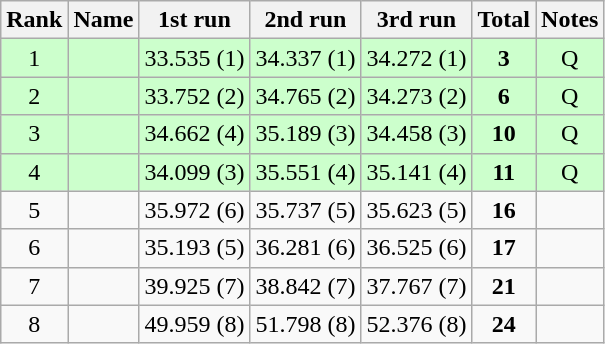<table class="sortable wikitable" style="text-align:center;">
<tr>
<th>Rank</th>
<th>Name</th>
<th>1st run</th>
<th>2nd run</th>
<th>3rd run</th>
<th>Total</th>
<th>Notes</th>
</tr>
<tr bgcolor=ccffcc>
<td>1</td>
<td align=left></td>
<td>33.535 (1)</td>
<td>34.337 (1)</td>
<td>34.272 (1)</td>
<td><strong>3</strong></td>
<td>Q</td>
</tr>
<tr bgcolor=ccffcc>
<td>2</td>
<td align=left></td>
<td>33.752 (2)</td>
<td>34.765 (2)</td>
<td>34.273 (2)</td>
<td><strong>6</strong></td>
<td>Q</td>
</tr>
<tr bgcolor=ccffcc>
<td>3</td>
<td align=left></td>
<td>34.662 (4)</td>
<td>35.189 (3)</td>
<td>34.458 (3)</td>
<td><strong>10</strong></td>
<td>Q</td>
</tr>
<tr bgcolor=ccffcc>
<td>4</td>
<td align=left></td>
<td>34.099 (3)</td>
<td>35.551 (4)</td>
<td>35.141 (4)</td>
<td><strong>11</strong></td>
<td>Q</td>
</tr>
<tr>
<td>5</td>
<td align=left></td>
<td>35.972 (6)</td>
<td>35.737 (5)</td>
<td>35.623 (5)</td>
<td><strong>16</strong></td>
<td></td>
</tr>
<tr>
<td>6</td>
<td align=left></td>
<td>35.193 (5)</td>
<td>36.281 (6)</td>
<td>36.525 (6)</td>
<td><strong>17</strong></td>
<td></td>
</tr>
<tr>
<td>7</td>
<td align=left></td>
<td>39.925 (7)</td>
<td>38.842 (7)</td>
<td>37.767 (7)</td>
<td><strong>21</strong></td>
<td></td>
</tr>
<tr>
<td>8</td>
<td align=left></td>
<td>49.959 (8)</td>
<td>51.798 (8)</td>
<td>52.376 (8)</td>
<td><strong>24</strong></td>
<td></td>
</tr>
</table>
